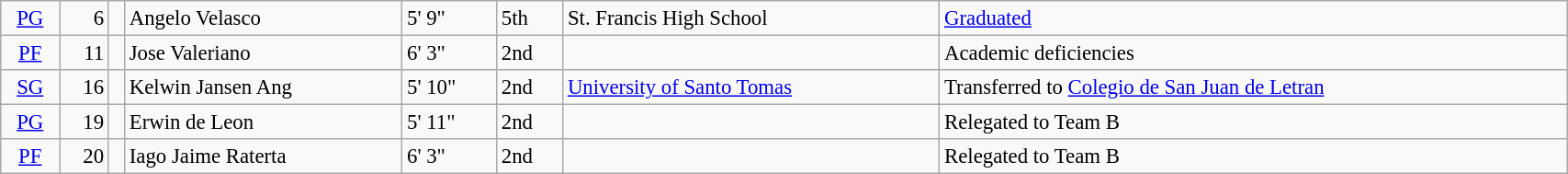<table class=wikitable width=90% style=font-size:95%>
<tr>
<td align=center><a href='#'>PG</a></td>
<td align=right>6</td>
<td></td>
<td>Angelo Velasco</td>
<td>5' 9"</td>
<td>5th</td>
<td>St. Francis High School</td>
<td><a href='#'>Graduated</a></td>
</tr>
<tr>
<td align=center><a href='#'>PF</a></td>
<td align=right>11</td>
<td></td>
<td>Jose Valeriano</td>
<td>6' 3"</td>
<td>2nd</td>
<td></td>
<td>Academic deficiencies</td>
</tr>
<tr>
<td align=center><a href='#'>SG</a></td>
<td align=right>16</td>
<td></td>
<td>Kelwin Jansen Ang</td>
<td>5' 10"</td>
<td>2nd</td>
<td><a href='#'>University of Santo Tomas</a></td>
<td>Transferred to <a href='#'>Colegio de San Juan de Letran</a></td>
</tr>
<tr>
<td align=center><a href='#'>PG</a></td>
<td align=right>19</td>
<td></td>
<td>Erwin de Leon</td>
<td>5' 11"</td>
<td>2nd</td>
<td></td>
<td>Relegated to Team B</td>
</tr>
<tr>
<td align=center><a href='#'>PF</a></td>
<td align=right>20</td>
<td></td>
<td>Iago Jaime Raterta</td>
<td>6' 3"</td>
<td>2nd</td>
<td></td>
<td>Relegated to Team B</td>
</tr>
</table>
